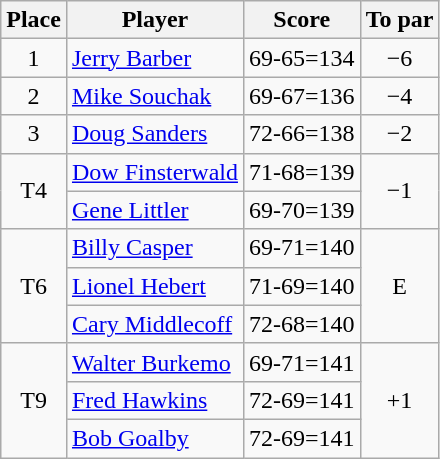<table class=wikitable>
<tr>
<th>Place</th>
<th>Player</th>
<th>Score</th>
<th>To par</th>
</tr>
<tr>
<td align=center>1</td>
<td> <a href='#'>Jerry Barber</a></td>
<td>69-65=134</td>
<td align=center>−6</td>
</tr>
<tr>
<td align=center>2</td>
<td> <a href='#'>Mike Souchak</a></td>
<td>69-67=136</td>
<td align=center>−4</td>
</tr>
<tr>
<td align=center>3</td>
<td> <a href='#'>Doug Sanders</a></td>
<td>72-66=138</td>
<td align=center>−2</td>
</tr>
<tr>
<td rowspan=2 align=center>T4</td>
<td> <a href='#'>Dow Finsterwald</a></td>
<td>71-68=139</td>
<td rowspan=2 align=center>−1</td>
</tr>
<tr>
<td> <a href='#'>Gene Littler</a></td>
<td>69-70=139</td>
</tr>
<tr>
<td rowspan=3 align=center>T6</td>
<td> <a href='#'>Billy Casper</a></td>
<td>69-71=140</td>
<td rowspan=3 align=center>E</td>
</tr>
<tr>
<td> <a href='#'>Lionel Hebert</a></td>
<td>71-69=140</td>
</tr>
<tr>
<td> <a href='#'>Cary Middlecoff</a></td>
<td>72-68=140</td>
</tr>
<tr>
<td rowspan=3 align=center>T9</td>
<td> <a href='#'>Walter Burkemo</a></td>
<td>69-71=141</td>
<td rowspan=3 align=center>+1</td>
</tr>
<tr>
<td> <a href='#'>Fred Hawkins</a></td>
<td>72-69=141</td>
</tr>
<tr>
<td> <a href='#'>Bob Goalby</a></td>
<td>72-69=141</td>
</tr>
</table>
